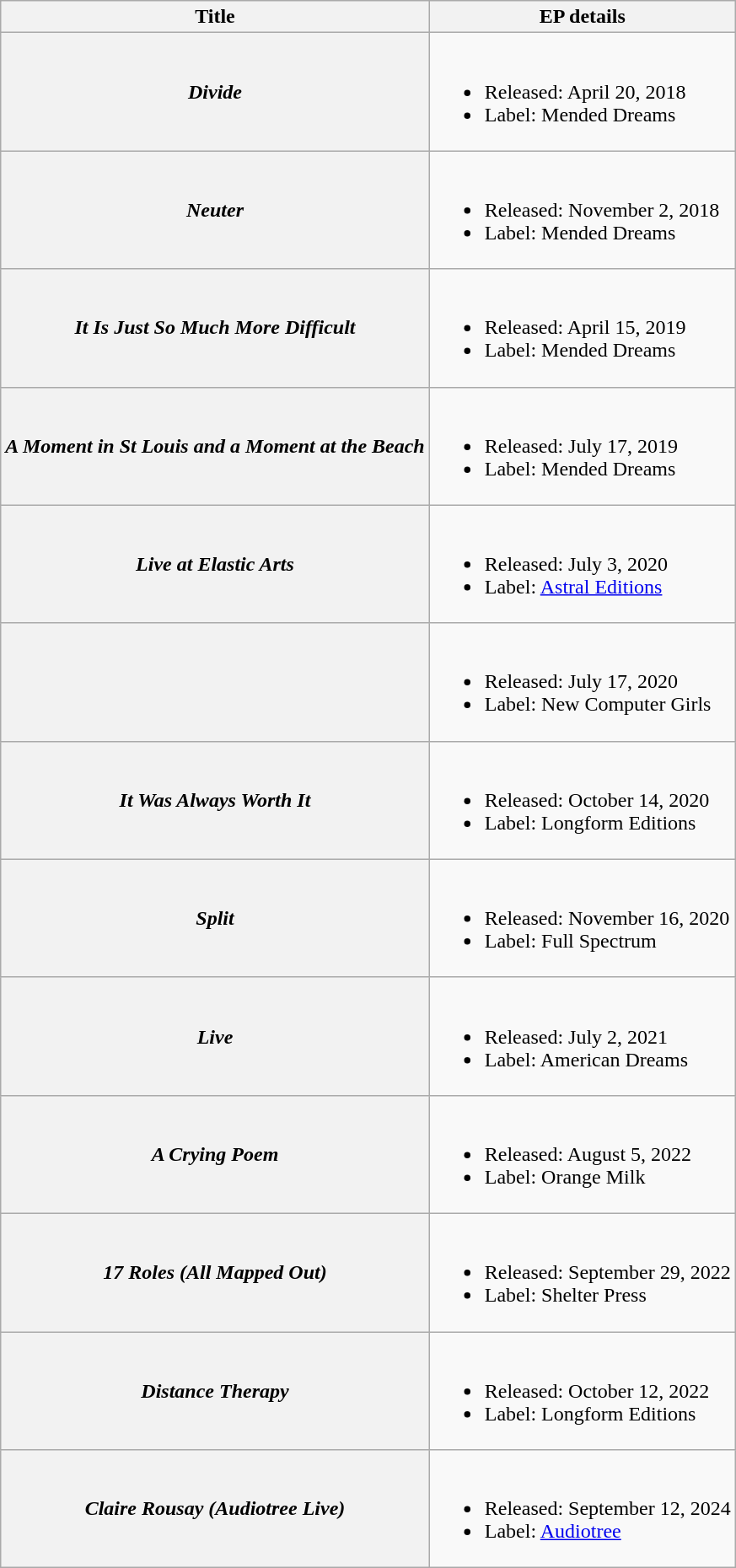<table class="wikitable plainrowheaders">
<tr>
<th>Title</th>
<th>EP details</th>
</tr>
<tr>
<th scope=row><em>Divide</em></th>
<td><br><ul><li>Released: April 20, 2018</li><li>Label: Mended Dreams</li></ul></td>
</tr>
<tr>
<th scope=row><em>Neuter</em></th>
<td><br><ul><li>Released: November 2, 2018</li><li>Label: Mended Dreams</li></ul></td>
</tr>
<tr>
<th scope=row><em>It Is Just So Much More Difficult</em></th>
<td><br><ul><li>Released: April 15, 2019</li><li>Label: Mended Dreams</li></ul></td>
</tr>
<tr>
<th scope=row><em>A Moment in St Louis and a Moment at the Beach</em></th>
<td><br><ul><li>Released: July 17, 2019</li><li>Label: Mended Dreams</li></ul></td>
</tr>
<tr>
<th scope=row><em>Live at Elastic Arts</em><br></th>
<td><br><ul><li>Released: July 3, 2020</li><li>Label: <a href='#'>Astral Editions</a></li></ul></td>
</tr>
<tr>
<th scope=row><em></3</em><br></th>
<td><br><ul><li>Released: July 17, 2020</li><li>Label: New Computer Girls</li></ul></td>
</tr>
<tr>
<th scope=row><em>It Was Always Worth It</em></th>
<td><br><ul><li>Released: October 14, 2020</li><li>Label: Longform Editions</li></ul></td>
</tr>
<tr>
<th scope=row><em>Split</em><br></th>
<td><br><ul><li>Released: November 16, 2020</li><li>Label: Full Spectrum</li></ul></td>
</tr>
<tr>
<th scope=row><em>Live</em></th>
<td><br><ul><li>Released: July 2, 2021</li><li>Label: American Dreams</li></ul></td>
</tr>
<tr>
<th scope=row><em>A Crying Poem</em><br></th>
<td><br><ul><li>Released: August 5, 2022</li><li>Label: Orange Milk</li></ul></td>
</tr>
<tr>
<th scope=row><em>17 Roles (All Mapped Out)</em></th>
<td><br><ul><li>Released: September 29, 2022</li><li>Label: Shelter Press</li></ul></td>
</tr>
<tr>
<th scope=row><em>Distance Therapy</em></th>
<td><br><ul><li>Released: October 12, 2022</li><li>Label: Longform Editions</li></ul></td>
</tr>
<tr>
<th scope=row><em>Claire Rousay (Audiotree Live)</em></th>
<td><br><ul><li>Released: September 12, 2024</li><li>Label: <a href='#'>Audiotree</a></li></ul></td>
</tr>
</table>
